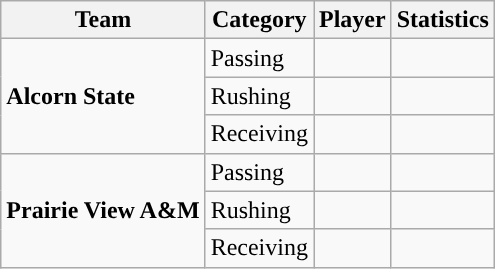<table class="wikitable" style="float: right;">
<tr>
<th>Team</th>
<th>Category</th>
<th>Player</th>
<th>Statistics</th>
</tr>
<tr>
<td rowspan=3><strong>Alcorn State</strong></td>
<td>Passing</td>
<td></td>
<td></td>
</tr>
<tr>
<td>Rushing</td>
<td></td>
<td></td>
</tr>
<tr>
<td>Receiving</td>
<td></td>
<td></td>
</tr>
<tr>
<td rowspan=3><strong>Prairie View A&M</strong></td>
<td>Passing</td>
<td></td>
<td></td>
</tr>
<tr>
<td>Rushing</td>
<td></td>
<td></td>
</tr>
<tr>
<td>Receiving</td>
<td></td>
<td></td>
</tr>
</table>
